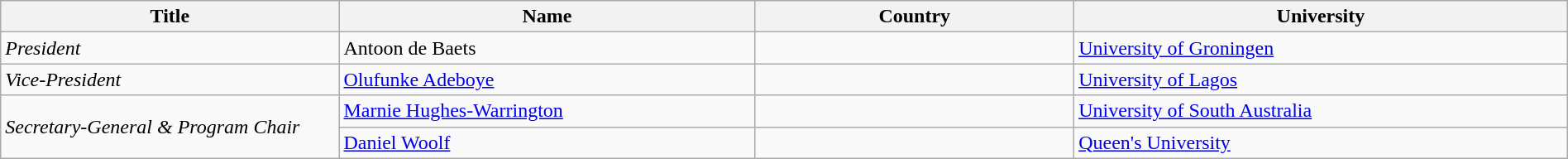<table class="wikitable sortable" style="table-layout: fixed; width:100%">
<tr>
<th scope=col style="width: 80px">Title</th>
<th scope=col style="width: 100px">Name</th>
<th scope=col style="width: 75px">Country</th>
<th scope=col style="width: 120px">University</th>
</tr>
<tr>
<td><em>President</em></td>
<td>Antoon de Baets</td>
<td></td>
<td><a href='#'>University of Groningen</a></td>
</tr>
<tr>
<td><em>Vice-President</em></td>
<td><a href='#'>Olufunke Adeboye</a></td>
<td></td>
<td><a href='#'>University of Lagos</a></td>
</tr>
<tr>
<td rowspan="2"><em>Secretary-General & Program Chair</em></td>
<td><a href='#'>Marnie Hughes-Warrington</a></td>
<td></td>
<td><a href='#'>University of South Australia</a></td>
</tr>
<tr>
<td><a href='#'>Daniel Woolf</a></td>
<td></td>
<td><a href='#'>Queen's University</a></td>
</tr>
</table>
